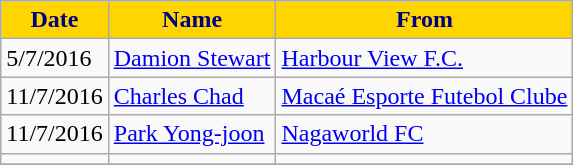<table class="wikitable sortable">
<tr>
<th style="background:#FFD500; color:#000080;">Date</th>
<th style="background:#FFD500; color:#000080;">Name</th>
<th style="background:#FFD500; color:#000080;">From</th>
</tr>
<tr>
<td>5/7/2016</td>
<td> <a href='#'>Damion Stewart</a></td>
<td> <a href='#'>Harbour View F.C.</a></td>
</tr>
<tr>
<td>11/7/2016</td>
<td> <a href='#'>Charles Chad</a></td>
<td> <a href='#'>Macaé Esporte Futebol Clube</a></td>
</tr>
<tr>
<td>11/7/2016</td>
<td> <a href='#'>Park Yong-joon</a></td>
<td> <a href='#'>Nagaworld FC</a></td>
</tr>
<tr>
<td></td>
<td></td>
<td></td>
</tr>
<tr>
</tr>
</table>
